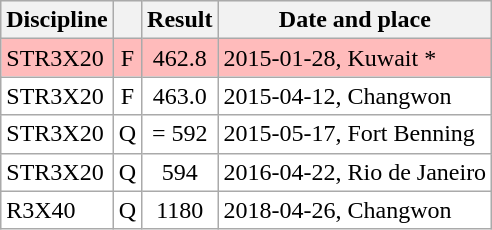<table class="wikitable sortable" style="border:1px solid #AAAAAA">
<tr bgcolor="#EFEFEF">
<th>Discipline</th>
<th></th>
<th>Result</th>
<th>Date and place</th>
</tr>
<tr align="center"  bgcolor="#FFFFFF">
<td align="left" style="background: #FFBBBB;">STR3X20</td>
<td style="background: #FFBBBB;">F</td>
<td style="background: #FFBBBB;">462.8</td>
<td align="left" style="background: #FFBBBB;">2015-01-28, Kuwait *</td>
</tr>
<tr align="center"  bgcolor="#FFFFFF">
<td align="left">STR3X20</td>
<td>F</td>
<td>463.0</td>
<td align="left">2015-04-12, Changwon</td>
</tr>
<tr align="center"  bgcolor="#FFFFFF">
<td align="left">STR3X20</td>
<td>Q</td>
<td>= 592</td>
<td align="left">2015-05-17, Fort Benning</td>
</tr>
<tr align="center"  bgcolor="#FFFFFF">
<td align="left">STR3X20</td>
<td>Q</td>
<td>594</td>
<td align="left">2016-04-22, Rio de Janeiro</td>
</tr>
<tr align="center"  bgcolor="#FFFFFF">
<td align="left">R3X40</td>
<td>Q</td>
<td>1180</td>
<td align="left">2018-04-26, Changwon</td>
</tr>
</table>
